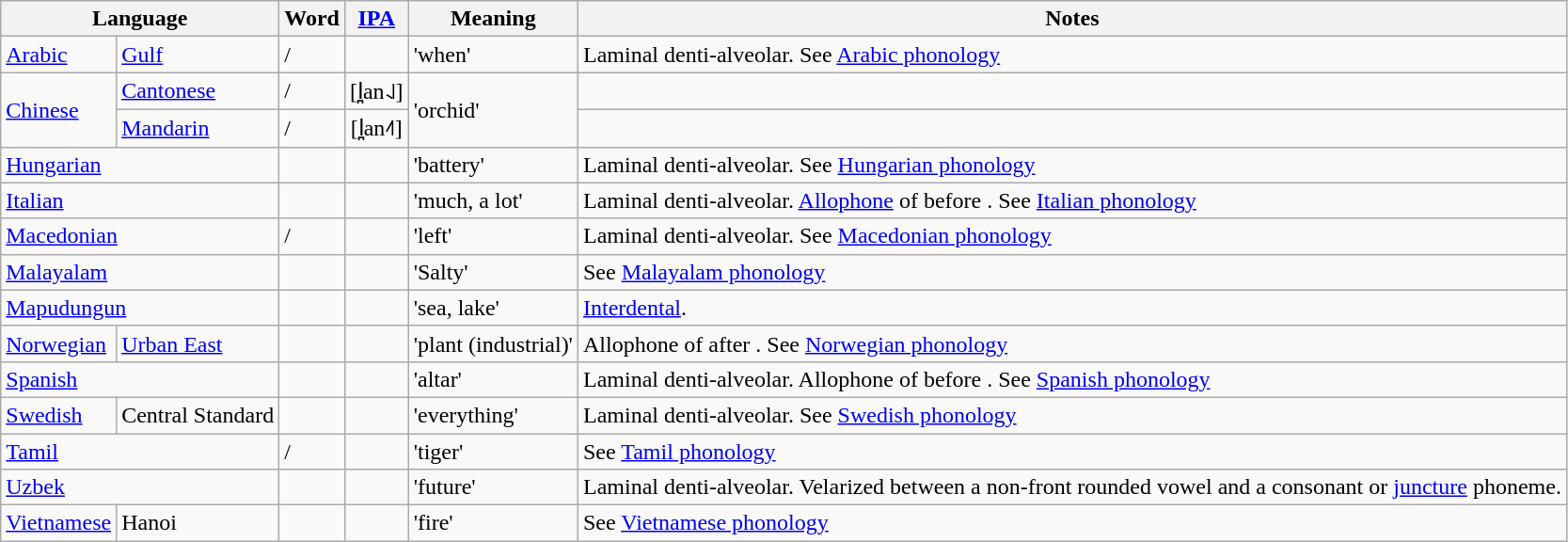<table class="wikitable">
<tr>
<th colspan=2>Language</th>
<th>Word</th>
<th><a href='#'>IPA</a></th>
<th>Meaning</th>
<th>Notes</th>
</tr>
<tr>
<td><a href='#'>Arabic</a></td>
<td><a href='#'>Gulf</a></td>
<td>/</td>
<td align=center></td>
<td>'when'</td>
<td>Laminal denti-alveolar. See <a href='#'>Arabic phonology</a></td>
</tr>
<tr>
<td rowspan="2"><a href='#'>Chinese</a></td>
<td><a href='#'>Cantonese</a></td>
<td>/</td>
<td align=center>[l̪an˨˩]</td>
<td rowspan="2">'orchid'</td>
<td></td>
</tr>
<tr>
<td><a href='#'>Mandarin</a></td>
<td>/</td>
<td align=center>[l̪an˨˥]</td>
<td></td>
</tr>
<tr>
<td colspan=2><a href='#'>Hungarian</a></td>
<td></td>
<td align=center></td>
<td>'battery'</td>
<td>Laminal denti-alveolar. See <a href='#'>Hungarian phonology</a></td>
</tr>
<tr>
<td colspan=2><a href='#'>Italian</a></td>
<td></td>
<td align=center></td>
<td>'much, a lot'</td>
<td>Laminal denti-alveolar. <a href='#'>Allophone</a> of  before . See <a href='#'>Italian phonology</a></td>
</tr>
<tr>
<td colspan=2><a href='#'>Macedonian</a></td>
<td>/</td>
<td align=center></td>
<td>'left'</td>
<td>Laminal denti-alveolar. See <a href='#'>Macedonian phonology</a></td>
</tr>
<tr>
<td colspan="2"><a href='#'>Malayalam</a></td>
<td></td>
<td></td>
<td>'Salty'</td>
<td>See <a href='#'>Malayalam phonology</a></td>
</tr>
<tr>
<td colspan=2><a href='#'>Mapudungun</a></td>
<td></td>
<td align=center></td>
<td>'sea, lake'</td>
<td><a href='#'>Interdental</a>.</td>
</tr>
<tr>
<td><a href='#'>Norwegian</a></td>
<td><a href='#'>Urban East</a></td>
<td></td>
<td></td>
<td>'plant (industrial)'</td>
<td>Allophone of  after . See <a href='#'>Norwegian phonology</a></td>
</tr>
<tr>
<td colspan=2><a href='#'>Spanish</a></td>
<td></td>
<td align=center></td>
<td>'altar'</td>
<td>Laminal denti-alveolar. Allophone of  before . See <a href='#'>Spanish phonology</a></td>
</tr>
<tr>
<td><a href='#'>Swedish</a></td>
<td>Central Standard</td>
<td></td>
<td align=center></td>
<td>'everything'</td>
<td>Laminal denti-alveolar. See <a href='#'>Swedish phonology</a></td>
</tr>
<tr>
<td colspan=2><a href='#'>Tamil</a></td>
<td>/</td>
<td align=center></td>
<td>'tiger'</td>
<td>See <a href='#'>Tamil phonology</a></td>
</tr>
<tr>
<td colspan=2><a href='#'>Uzbek</a></td>
<td></td>
<td align=center></td>
<td>'future'</td>
<td>Laminal denti-alveolar. Velarized between a non-front rounded vowel and a consonant or <a href='#'>juncture</a> phoneme.</td>
</tr>
<tr>
<td><a href='#'>Vietnamese</a></td>
<td>Hanoi</td>
<td></td>
<td align=center></td>
<td>'fire'</td>
<td>See <a href='#'>Vietnamese phonology</a></td>
</tr>
</table>
